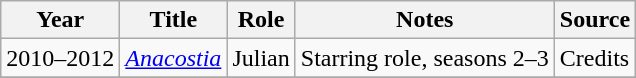<table class="wikitable sortable plainrowheaders">
<tr>
<th>Year</th>
<th>Title</th>
<th>Role</th>
<th class="unsortable">Notes</th>
<th class="unsortable">Source</th>
</tr>
<tr>
<td>2010–2012</td>
<td><em><a href='#'>Anacostia</a></em></td>
<td>Julian</td>
<td>Starring role, seasons 2–3</td>
<td>Credits</td>
</tr>
<tr>
</tr>
</table>
